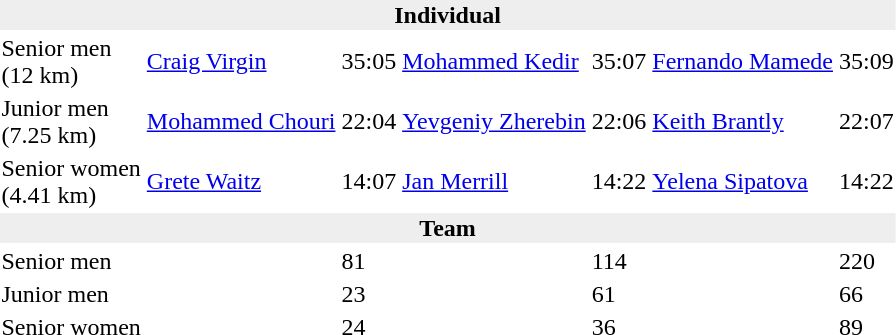<table>
<tr>
<td colspan=7 bgcolor=#eeeeee style=text-align:center;><strong>Individual</strong></td>
</tr>
<tr>
<td>Senior men<br>(12 km)</td>
<td><a href='#'>Craig Virgin</a><br></td>
<td>35:05</td>
<td><a href='#'>Mohammed Kedir</a><br></td>
<td>35:07</td>
<td><a href='#'>Fernando Mamede</a><br></td>
<td>35:09</td>
</tr>
<tr>
<td>Junior men<br>(7.25 km)</td>
<td><a href='#'>Mohammed Chouri</a><br></td>
<td>22:04</td>
<td><a href='#'>Yevgeniy Zherebin</a><br></td>
<td>22:06</td>
<td><a href='#'>Keith Brantly</a><br></td>
<td>22:07</td>
</tr>
<tr>
<td>Senior women<br>(4.41 km)</td>
<td><a href='#'>Grete Waitz</a><br></td>
<td>14:07</td>
<td><a href='#'>Jan Merrill</a><br></td>
<td>14:22</td>
<td><a href='#'>Yelena Sipatova</a><br></td>
<td>14:22</td>
</tr>
<tr>
<td colspan=7 bgcolor=#eeeeee style=text-align:center;><strong>Team</strong></td>
</tr>
<tr>
<td>Senior men</td>
<td></td>
<td>81</td>
<td></td>
<td>114</td>
<td></td>
<td>220</td>
</tr>
<tr>
<td>Junior men</td>
<td></td>
<td>23</td>
<td></td>
<td>61</td>
<td></td>
<td>66</td>
</tr>
<tr>
<td>Senior women</td>
<td></td>
<td>24</td>
<td></td>
<td>36</td>
<td></td>
<td>89</td>
</tr>
</table>
